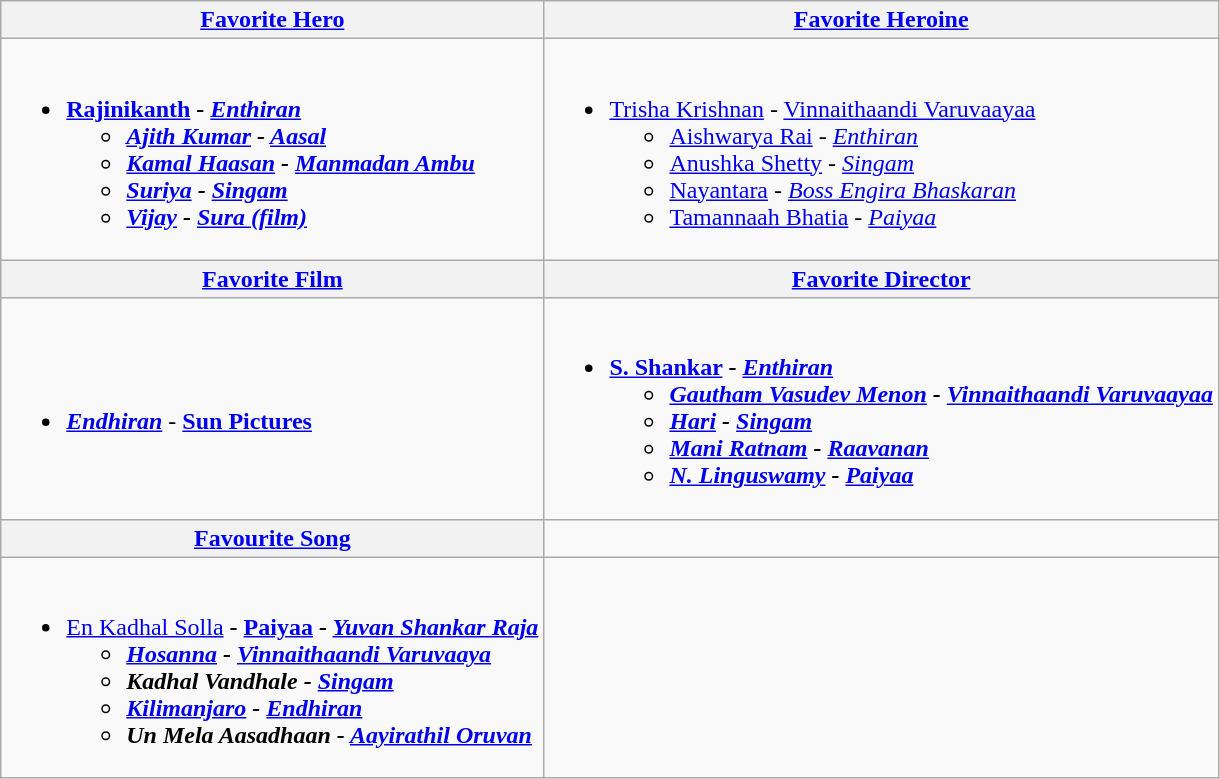<table class="wikitable" |>
<tr>
<th style="text-align:center;"><a href='#'>Favorite Hero</a></th>
<th style="text-align:center;"><a href='#'>Favorite Heroine</a></th>
</tr>
<tr>
<td><br><ul><li><strong><a href='#'>Rajinikanth</a> - <em><a href='#'>Enthiran</a><strong><em><ul><li><a href='#'>Ajith Kumar</a> - </em><a href='#'>Aasal</a><em></li><li><a href='#'>Kamal Haasan</a> - </em><a href='#'>Manmadan Ambu</a><em></li><li><a href='#'>Suriya</a> - </em><a href='#'>Singam</a><em></li><li><a href='#'>Vijay</a> - </em><a href='#'>Sura (film)</a><em></li></ul></li></ul></td>
<td><br><ul><li></strong><a href='#'>Trisha Krishnan</a> - </em><a href='#'>Vinnaithaandi Varuvaayaa</a></em></strong><ul><li><a href='#'>Aishwarya Rai</a> - <em><a href='#'>Enthiran</a></em></li><li><a href='#'>Anushka Shetty</a> - <em><a href='#'>Singam</a></em></li><li><a href='#'>Nayantara</a> - <em><a href='#'>Boss Engira Bhaskaran</a></em></li><li><a href='#'>Tamannaah Bhatia</a> - <em><a href='#'>Paiyaa</a></em></li></ul></li></ul></td>
</tr>
<tr>
<th style="text-align:center;"><a href='#'>Favorite Film</a></th>
<th style="text-align:center;"><a href='#'>Favorite Director</a></th>
</tr>
<tr>
<td><br><ul><li><strong><em><a href='#'>Endhiran</a></em></strong> - <strong><a href='#'>Sun Pictures</a></strong></li></ul></td>
<td><br><ul><li><strong><a href='#'>S. Shankar</a> - <em><a href='#'>Enthiran</a><strong><em><ul><li><a href='#'>Gautham Vasudev Menon</a> - </em><a href='#'>Vinnaithaandi Varuvaayaa</a><em></li><li><a href='#'>Hari</a> - </em><a href='#'>Singam</a><em></li><li><a href='#'>Mani Ratnam</a> - </em><a href='#'>Raavanan</a><em></li><li><a href='#'>N. Linguswamy</a> - </em><a href='#'>Paiyaa</a><em></li></ul></li></ul></td>
</tr>
<tr>
<th style="text-align:center;"><a href='#'>Favourite Song</a></th>
</tr>
<tr>
<td><br><ul><li></strong><a href='#'>En Kadhal Solla</a><strong> - </em><a href='#'>Paiyaa</a><em> - <a href='#'>Yuvan Shankar Raja</a><ul><li><a href='#'>Hosanna</a> - <a href='#'>Vinnaithaandi Varuvaaya</a></li><li>Kadhal Vandhale - <a href='#'>Singam</a></li><li><a href='#'>Kilimanjaro</a> - <a href='#'>Endhiran</a></li><li>Un Mela Aasadhaan - <a href='#'>Aayirathil Oruvan</a></li></ul></li></ul></td>
<td></td>
</tr>
</table>
